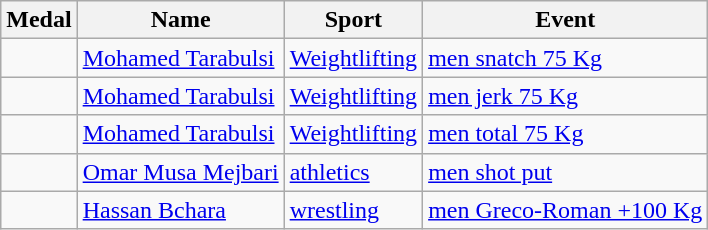<table class="wikitable sortable">
<tr>
<th>Medal</th>
<th>Name</th>
<th>Sport</th>
<th>Event</th>
</tr>
<tr>
<td></td>
<td><a href='#'>Mohamed Tarabulsi</a></td>
<td> <a href='#'>Weightlifting</a></td>
<td><a href='#'>men snatch 75 Kg</a></td>
</tr>
<tr>
<td></td>
<td><a href='#'>Mohamed Tarabulsi</a></td>
<td> <a href='#'>Weightlifting</a></td>
<td><a href='#'>men jerk 75 Kg</a></td>
</tr>
<tr>
<td></td>
<td><a href='#'>Mohamed Tarabulsi</a></td>
<td> <a href='#'>Weightlifting</a></td>
<td><a href='#'>men total 75 Kg</a></td>
</tr>
<tr>
<td></td>
<td><a href='#'>Omar Musa Mejbari</a></td>
<td> <a href='#'>athletics</a></td>
<td><a href='#'>men shot put</a></td>
</tr>
<tr>
<td></td>
<td><a href='#'>Hassan Bchara</a></td>
<td> <a href='#'>wrestling</a></td>
<td><a href='#'>men Greco-Roman +100 Kg</a></td>
</tr>
</table>
